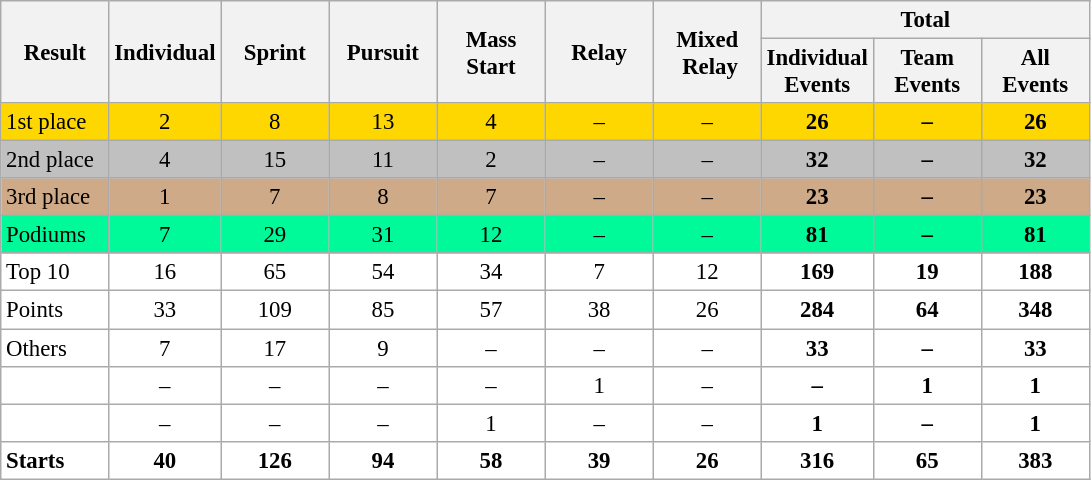<table class="wikitable" style="font-size:95%; text-align:center; border:grey solid 1px; border-collapse:collapse; background:#ffffff;">
<tr>
<th style="width:65px;" rowspan="2">Result</th>
<th style="width:65px;" rowspan="2">Individual</th>
<th style="width:65px;" rowspan="2">Sprint</th>
<th style="width:65px;" rowspan="2">Pursuit</th>
<th style="width:65px;" rowspan="2">Mass Start</th>
<th style="width:65px;" rowspan="2">Relay</th>
<th style="width:65px;" rowspan="2">Mixed<br> Relay</th>
<th style="width:65px;" colspan="3">Total</th>
</tr>
<tr>
<th style="width:65px;">Individual Events</th>
<th style="width:65px;">Team Events</th>
<th style="width:65px;">All<br>Events</th>
</tr>
<tr bgcolor=gold>
<td align=left>1st place</td>
<td>2</td>
<td>8</td>
<td>13</td>
<td>4</td>
<td>–</td>
<td>–</td>
<td><strong>26</strong></td>
<td><strong>–</strong></td>
<td><strong>26</strong></td>
</tr>
<tr bgcolor=silver>
<td align=left>2nd place</td>
<td>4</td>
<td>15</td>
<td>11</td>
<td>2</td>
<td>–</td>
<td>–</td>
<td><strong>32</strong></td>
<td><strong>–</strong></td>
<td><strong>32</strong></td>
</tr>
<tr bgcolor="#CFAA88">
<td align=left>3rd place</td>
<td>1</td>
<td>7</td>
<td>8</td>
<td>7</td>
<td>–</td>
<td>–</td>
<td><strong>23</strong></td>
<td><strong>–</strong></td>
<td><strong>23</strong></td>
</tr>
<tr style="background:#00FA9A;">
<td align=left>Podiums</td>
<td>7</td>
<td>29</td>
<td>31</td>
<td>12</td>
<td>–</td>
<td>–</td>
<td><strong>81</strong></td>
<td><strong>–</strong></td>
<td><strong>81</strong></td>
</tr>
<tr>
<td align=left>Top 10</td>
<td>16</td>
<td>65</td>
<td>54</td>
<td>34</td>
<td>7</td>
<td>12</td>
<td><strong>169</strong></td>
<td><strong>19</strong></td>
<td><strong>188</strong></td>
</tr>
<tr>
<td align=left>Points</td>
<td>33</td>
<td>109</td>
<td>85</td>
<td>57</td>
<td>38</td>
<td>26</td>
<td><strong>284</strong></td>
<td><strong>64</strong></td>
<td><strong>348</strong></td>
</tr>
<tr>
<td align=left>Others</td>
<td>7</td>
<td>17</td>
<td>9</td>
<td>–</td>
<td>–</td>
<td>–</td>
<td><strong>33</strong></td>
<td><strong>–</strong></td>
<td><strong>33</strong></td>
</tr>
<tr>
<td align=left></td>
<td>–</td>
<td>–</td>
<td>–</td>
<td>–</td>
<td>1</td>
<td>–</td>
<td><strong>–</strong></td>
<td><strong>1</strong></td>
<td><strong>1</strong></td>
</tr>
<tr>
<td align=left></td>
<td>–</td>
<td>–</td>
<td>–</td>
<td>1</td>
<td>–</td>
<td>–</td>
<td><strong>1</strong></td>
<td><strong>–</strong></td>
<td><strong>1</strong></td>
</tr>
<tr>
<td align=left><strong>Starts</strong></td>
<td><strong>40</strong></td>
<td><strong>126</strong></td>
<td><strong>94</strong></td>
<td><strong>58</strong></td>
<td><strong>39</strong></td>
<td><strong>26</strong></td>
<td><strong>316</strong></td>
<td><strong>65</strong></td>
<td><strong>383</strong></td>
</tr>
</table>
